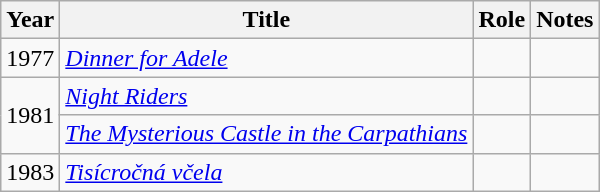<table class="wikitable sortable">
<tr>
<th>Year</th>
<th>Title</th>
<th>Role</th>
<th class="unsortable">Notes</th>
</tr>
<tr>
<td>1977</td>
<td><em><a href='#'>Dinner for Adele</a></em></td>
<td></td>
<td></td>
</tr>
<tr>
<td rowspan="2">1981</td>
<td><em><a href='#'>Night Riders</a></em></td>
<td></td>
<td></td>
</tr>
<tr>
<td><em><a href='#'>The Mysterious Castle in the Carpathians</a></em></td>
<td></td>
<td></td>
</tr>
<tr>
<td>1983</td>
<td><em><a href='#'>Tisícročná včela</a></em></td>
<td></td>
<td></td>
</tr>
</table>
